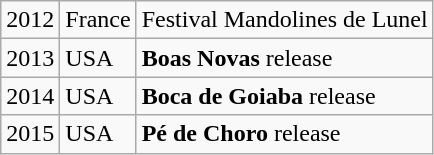<table class="wikitable">
<tr>
<td>2012</td>
<td>France</td>
<td>Festival Mandolines de Lunel</td>
</tr>
<tr>
<td>2013</td>
<td>USA</td>
<td><strong>Boas Novas</strong> release</td>
</tr>
<tr>
<td>2014</td>
<td>USA</td>
<td><strong>Boca de Goiaba</strong> release</td>
</tr>
<tr>
<td>2015</td>
<td>USA</td>
<td><strong>Pé de Choro</strong> release</td>
</tr>
</table>
